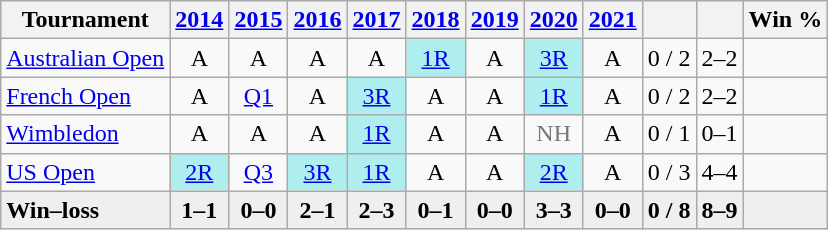<table class="wikitable" style="text-align:center;">
<tr>
<th>Tournament</th>
<th><a href='#'>2014</a></th>
<th><a href='#'>2015</a></th>
<th><a href='#'>2016</a></th>
<th><a href='#'>2017</a></th>
<th><a href='#'>2018</a></th>
<th><a href='#'>2019</a></th>
<th><a href='#'>2020</a></th>
<th><a href='#'>2021</a></th>
<th></th>
<th></th>
<th>Win %</th>
</tr>
<tr>
<td align="left"><a href='#'>Australian Open</a></td>
<td>A</td>
<td>A</td>
<td>A</td>
<td>A</td>
<td bgcolor=afeeee><a href='#'>1R</a></td>
<td>A</td>
<td bgcolor=afeeee><a href='#'>3R</a></td>
<td>A</td>
<td>0 / 2</td>
<td>2–2</td>
<td></td>
</tr>
<tr>
<td align="left"><a href='#'>French Open</a></td>
<td>A</td>
<td><a href='#'>Q1</a></td>
<td>A</td>
<td bgcolor=afeeee><a href='#'>3R</a></td>
<td>A</td>
<td>A</td>
<td bgcolor=afeeee><a href='#'>1R</a></td>
<td>A</td>
<td>0 / 2</td>
<td>2–2</td>
<td></td>
</tr>
<tr>
<td align="left"><a href='#'>Wimbledon</a></td>
<td>A</td>
<td>A</td>
<td>A</td>
<td bgcolor=afeeee><a href='#'>1R</a></td>
<td>A</td>
<td>A</td>
<td style="color:#767676;">NH</td>
<td>A</td>
<td>0 / 1</td>
<td>0–1</td>
<td></td>
</tr>
<tr>
<td align="left"><a href='#'>US Open</a></td>
<td bgcolor=afeeee><a href='#'>2R</a></td>
<td><a href='#'>Q3</a></td>
<td bgcolor=afeeee><a href='#'>3R</a></td>
<td bgcolor=afeeee><a href='#'>1R</a></td>
<td>A</td>
<td>A</td>
<td bgcolor=afeeee><a href='#'>2R</a></td>
<td>A</td>
<td>0 / 3</td>
<td>4–4</td>
<td></td>
</tr>
<tr style="background:#efefef; font-weight:bold;">
<td style="text-align:left;">Win–loss</td>
<td>1–1</td>
<td>0–0</td>
<td>2–1</td>
<td>2–3</td>
<td>0–1</td>
<td>0–0</td>
<td>3–3</td>
<td>0–0</td>
<td>0 / 8</td>
<td>8–9</td>
<td></td>
</tr>
</table>
